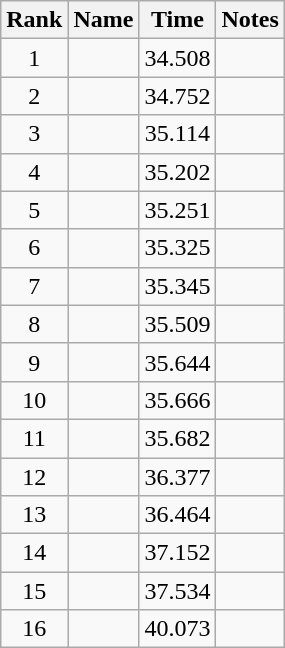<table class="sortable wikitable" style="text-align:center;">
<tr>
<th>Rank</th>
<th>Name</th>
<th>Time</th>
<th>Notes</th>
</tr>
<tr>
<td>1</td>
<td align=left></td>
<td>34.508</td>
<td></td>
</tr>
<tr>
<td>2</td>
<td align=left></td>
<td>34.752</td>
<td></td>
</tr>
<tr>
<td>3</td>
<td align=left></td>
<td>35.114</td>
<td></td>
</tr>
<tr>
<td>4</td>
<td align=left></td>
<td>35.202</td>
<td></td>
</tr>
<tr>
<td>5</td>
<td align=left></td>
<td>35.251</td>
<td></td>
</tr>
<tr>
<td>6</td>
<td align=left></td>
<td>35.325</td>
<td></td>
</tr>
<tr>
<td>7</td>
<td align=left></td>
<td>35.345</td>
<td></td>
</tr>
<tr>
<td>8</td>
<td align=left></td>
<td>35.509</td>
<td></td>
</tr>
<tr>
<td>9</td>
<td align=left></td>
<td>35.644</td>
<td></td>
</tr>
<tr>
<td>10</td>
<td align=left></td>
<td>35.666</td>
<td></td>
</tr>
<tr>
<td>11</td>
<td align=left></td>
<td>35.682</td>
<td></td>
</tr>
<tr>
<td>12</td>
<td align=left></td>
<td>36.377</td>
<td></td>
</tr>
<tr>
<td>13</td>
<td align=left></td>
<td>36.464</td>
<td></td>
</tr>
<tr>
<td>14</td>
<td align=left></td>
<td>37.152</td>
<td></td>
</tr>
<tr>
<td>15</td>
<td align=left></td>
<td>37.534</td>
<td></td>
</tr>
<tr>
<td>16</td>
<td align=left></td>
<td>40.073</td>
<td></td>
</tr>
</table>
